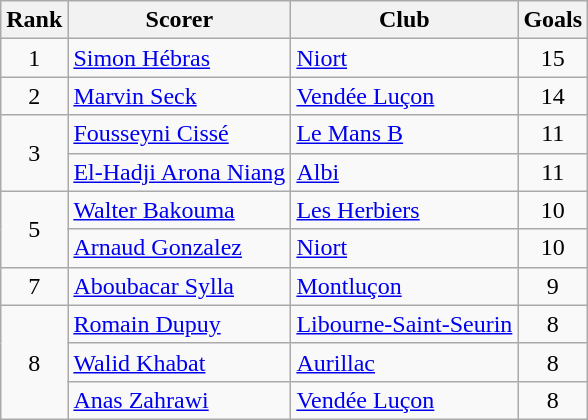<table class="wikitable">
<tr>
<th>Rank</th>
<th>Scorer</th>
<th>Club</th>
<th>Goals</th>
</tr>
<tr>
<td rowspan="1" align="center">1</td>
<td> <a href='#'>Simon Hébras</a></td>
<td><a href='#'>Niort</a></td>
<td align="center">15</td>
</tr>
<tr>
<td rowspan="1" align="center">2</td>
<td> <a href='#'>Marvin Seck</a></td>
<td><a href='#'>Vendée Luçon</a></td>
<td align="center">14</td>
</tr>
<tr>
<td rowspan="2" align="center">3</td>
<td> <a href='#'>Fousseyni Cissé</a></td>
<td><a href='#'>Le Mans B</a></td>
<td align="center">11</td>
</tr>
<tr>
<td> <a href='#'>El-Hadji Arona Niang</a></td>
<td><a href='#'>Albi</a></td>
<td align="center">11</td>
</tr>
<tr>
<td rowspan="2" align="center">5</td>
<td> <a href='#'>Walter Bakouma</a></td>
<td><a href='#'>Les Herbiers</a></td>
<td align="center">10</td>
</tr>
<tr>
<td> <a href='#'>Arnaud Gonzalez</a></td>
<td><a href='#'>Niort</a></td>
<td align="center">10</td>
</tr>
<tr>
<td rowspan="1" align="center">7</td>
<td> <a href='#'>Aboubacar Sylla</a></td>
<td><a href='#'>Montluçon</a></td>
<td align="center">9</td>
</tr>
<tr>
<td rowspan="3" align="center">8</td>
<td> <a href='#'>Romain Dupuy</a></td>
<td><a href='#'>Libourne-Saint-Seurin</a></td>
<td align="center">8</td>
</tr>
<tr>
<td> <a href='#'>Walid Khabat</a></td>
<td><a href='#'>Aurillac</a></td>
<td align="center">8</td>
</tr>
<tr>
<td> <a href='#'>Anas Zahrawi</a></td>
<td><a href='#'>Vendée Luçon</a></td>
<td align="center">8</td>
</tr>
</table>
